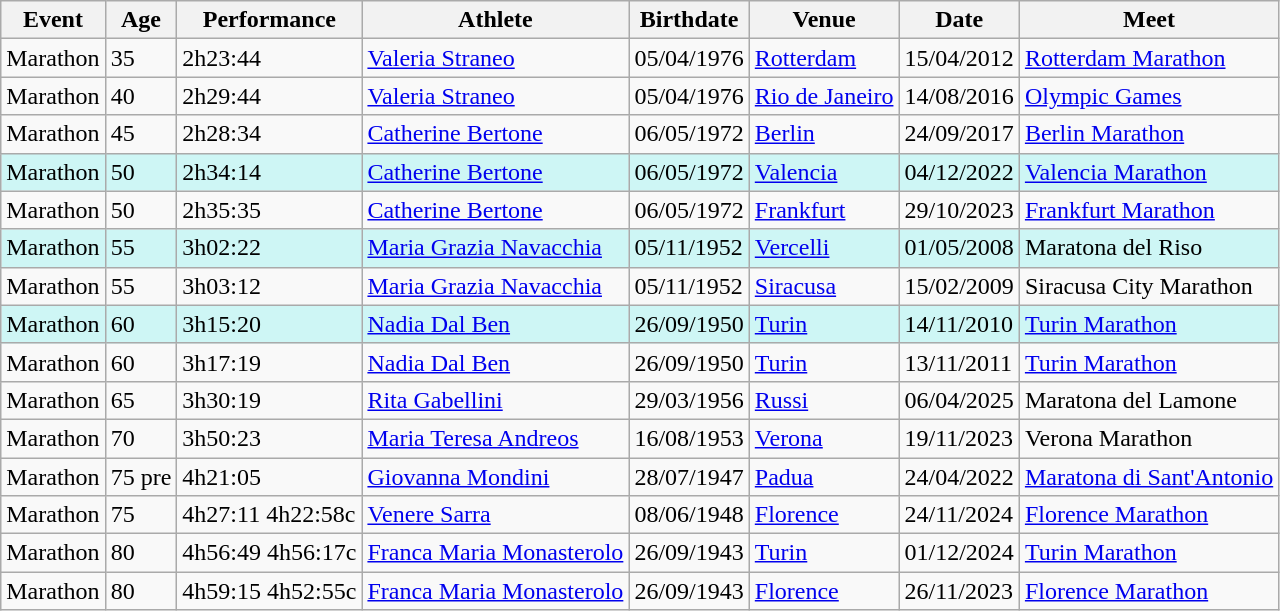<table class="wikitable" width= style="font-size:90%; text-align:center">
<tr>
<th>Event</th>
<th>Age</th>
<th>Performance</th>
<th>Athlete</th>
<th>Birthdate</th>
<th>Venue</th>
<th>Date</th>
<th>Meet</th>
</tr>
<tr>
<td>Marathon</td>
<td>35</td>
<td>2h23:44</td>
<td align=left><a href='#'>Valeria Straneo</a></td>
<td>05/04/1976</td>
<td align=left><a href='#'>Rotterdam</a></td>
<td>15/04/2012</td>
<td><a href='#'>Rotterdam Marathon</a></td>
</tr>
<tr>
<td>Marathon</td>
<td>40</td>
<td>2h29:44</td>
<td align=left><a href='#'>Valeria Straneo</a></td>
<td>05/04/1976</td>
<td align=left><a href='#'>Rio de Janeiro</a></td>
<td>14/08/2016</td>
<td><a href='#'>Olympic Games</a></td>
</tr>
<tr>
<td>Marathon</td>
<td>45</td>
<td>2h28:34</td>
<td align=left><a href='#'>Catherine Bertone</a></td>
<td>06/05/1972</td>
<td align=left><a href='#'>Berlin</a></td>
<td>24/09/2017</td>
<td><a href='#'>Berlin Marathon</a></td>
</tr>
<tr style="background:#cef6f5;">
<td>Marathon</td>
<td>50</td>
<td>2h34:14</td>
<td align=left><a href='#'>Catherine Bertone</a></td>
<td>06/05/1972</td>
<td align=left><a href='#'>Valencia</a></td>
<td>04/12/2022</td>
<td><a href='#'>Valencia Marathon</a></td>
</tr>
<tr>
<td>Marathon</td>
<td>50</td>
<td>2h35:35</td>
<td align=left><a href='#'>Catherine Bertone</a></td>
<td>06/05/1972</td>
<td align=left><a href='#'>Frankfurt</a></td>
<td>29/10/2023</td>
<td><a href='#'>Frankfurt Marathon</a></td>
</tr>
<tr style="background:#cef6f5;">
<td>Marathon</td>
<td>55</td>
<td>3h02:22</td>
<td align=left><a href='#'>Maria Grazia Navacchia</a></td>
<td>05/11/1952</td>
<td align=left><a href='#'>Vercelli</a></td>
<td>01/05/2008</td>
<td>Maratona del Riso</td>
</tr>
<tr>
<td>Marathon</td>
<td>55</td>
<td>3h03:12</td>
<td align=left><a href='#'>Maria Grazia Navacchia</a></td>
<td>05/11/1952</td>
<td align=left><a href='#'>Siracusa</a></td>
<td>15/02/2009</td>
<td>Siracusa City Marathon</td>
</tr>
<tr style="background:#cef6f5;">
<td>Marathon</td>
<td>60</td>
<td>3h15:20</td>
<td align=left><a href='#'>Nadia Dal Ben</a></td>
<td>26/09/1950</td>
<td align=left><a href='#'>Turin</a></td>
<td>14/11/2010</td>
<td><a href='#'>Turin Marathon</a></td>
</tr>
<tr>
<td>Marathon</td>
<td>60</td>
<td>3h17:19</td>
<td align=left><a href='#'>Nadia Dal Ben</a></td>
<td>26/09/1950</td>
<td align=left><a href='#'>Turin</a></td>
<td>13/11/2011</td>
<td><a href='#'>Turin Marathon</a></td>
</tr>
<tr>
<td>Marathon</td>
<td>65</td>
<td>3h30:19</td>
<td align=left><a href='#'>Rita Gabellini</a></td>
<td>29/03/1956</td>
<td align=left><a href='#'>Russi</a></td>
<td>06/04/2025</td>
<td>Maratona del Lamone</td>
</tr>
<tr>
<td>Marathon</td>
<td>70</td>
<td>3h50:23</td>
<td align=left><a href='#'>Maria Teresa Andreos</a></td>
<td>16/08/1953</td>
<td align=left><a href='#'>Verona</a></td>
<td>19/11/2023</td>
<td>Verona Marathon</td>
</tr>
<tr>
<td>Marathon</td>
<td>75 pre</td>
<td>4h21:05</td>
<td align=left><a href='#'>Giovanna Mondini</a></td>
<td>28/07/1947</td>
<td align=left><a href='#'>Padua</a></td>
<td>24/04/2022</td>
<td><a href='#'>Maratona di Sant'Antonio</a></td>
</tr>
<tr>
<td>Marathon</td>
<td>75</td>
<td>4h27:11 4h22:58c</td>
<td align=left><a href='#'>Venere Sarra</a></td>
<td>08/06/1948</td>
<td align=left><a href='#'>Florence</a></td>
<td>24/11/2024</td>
<td><a href='#'>Florence Marathon</a></td>
</tr>
<tr>
<td>Marathon</td>
<td>80</td>
<td>4h56:49 4h56:17c</td>
<td align=left><a href='#'>Franca Maria Monasterolo</a></td>
<td>26/09/1943</td>
<td align=left><a href='#'>Turin</a></td>
<td>01/12/2024</td>
<td><a href='#'>Turin Marathon</a></td>
</tr>
<tr>
<td>Marathon</td>
<td>80</td>
<td>4h59:15 4h52:55c</td>
<td align=left><a href='#'>Franca Maria Monasterolo</a></td>
<td>26/09/1943</td>
<td align=left><a href='#'>Florence</a></td>
<td>26/11/2023</td>
<td><a href='#'>Florence Marathon</a></td>
</tr>
</table>
